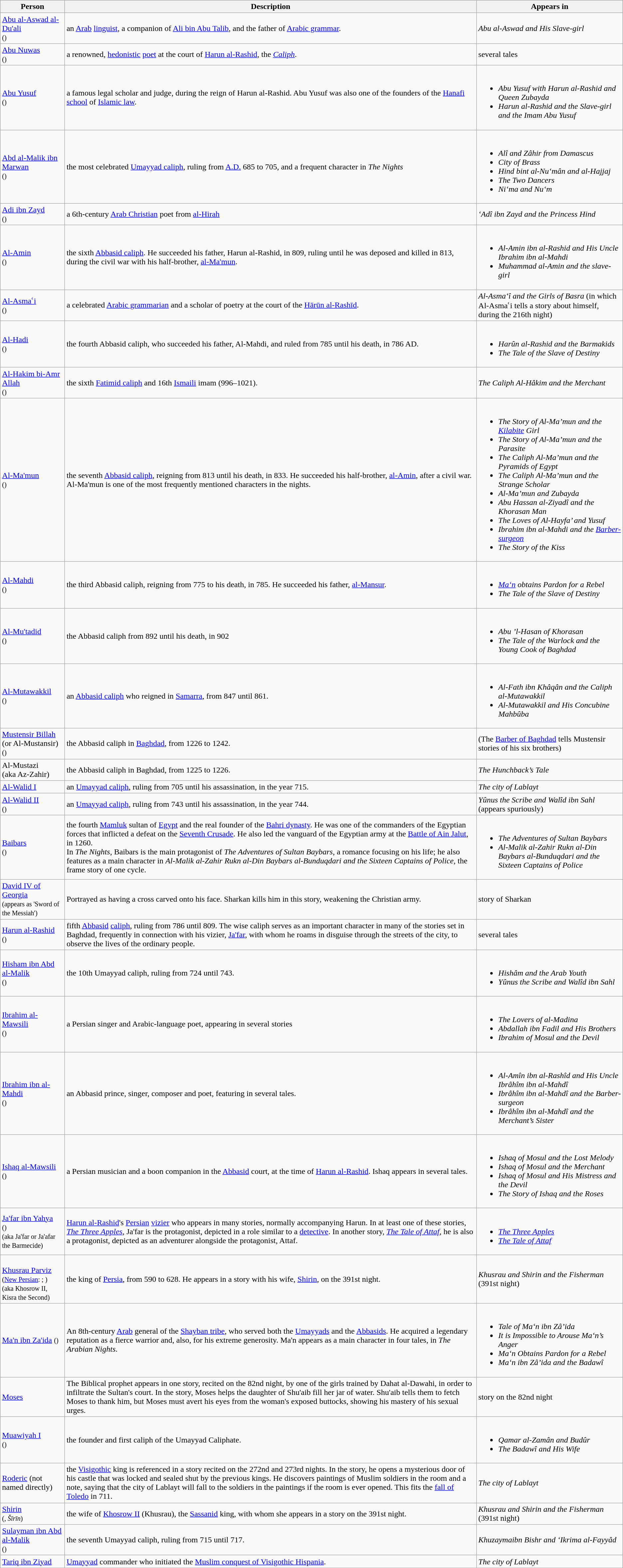<table class="sortable wikitable">
<tr>
<th>Person</th>
<th>Description</th>
<th>Appears in</th>
</tr>
<tr>
<td><a href='#'>Abu al-Aswad al-Du'ali</a><br><small>()</small></td>
<td>an <a href='#'>Arab</a> <a href='#'>linguist</a>, a companion of <a href='#'>Ali bin Abu Talib</a>, and the father of <a href='#'>Arabic grammar</a>.</td>
<td><em>Abu al-Aswad and His Slave-girl</em></td>
</tr>
<tr>
<td><a href='#'>Abu Nuwas</a><br><small>()</small></td>
<td>a renowned, <a href='#'>hedonistic</a> <a href='#'>poet</a> at the court of <a href='#'>Harun al-Rashid</a>, the <em><a href='#'>Caliph</a></em>.</td>
<td>several tales</td>
</tr>
<tr>
<td><a href='#'>Abu Yusuf</a><br><small>()</small></td>
<td>a famous legal scholar and judge, during the reign of Harun al-Rashid. Abu Yusuf was also one of the founders of the <a href='#'>Hanafi school</a> of <a href='#'>Islamic law</a>.</td>
<td><br><ul><li><em>Abu Yusuf with Harun al-Rashid and Queen Zubayda</em></li><li><em>Harun al-Rashid and the Slave-girl and the Imam Abu Yusuf</em></li></ul></td>
</tr>
<tr>
<td><a href='#'>Abd al-Malik ibn Marwan</a><br><small>()</small></td>
<td>the most celebrated <a href='#'>Umayyad caliph</a>, ruling from <a href='#'>A.D.</a> 685 to 705, and a frequent character in <em>The Nights</em></td>
<td><br><ul><li><em>Alî and Zâhir from Damascus</em></li><li><em>City of Brass</em></li><li><em>Hind bint al-Nu‘mân and al-Hajjaj</em></li><li><em>The Two Dancers</em></li><li><em>Ni‘ma and Nu‘m</em></li></ul></td>
</tr>
<tr>
<td><a href='#'>Adi ibn Zayd</a><br><small>()</small></td>
<td>a 6th-century <a href='#'>Arab Christian</a> poet from <a href='#'>al-Hirah</a></td>
<td><em>‘Adî ibn Zayd and the Princess Hind</em></td>
</tr>
<tr>
<td><a href='#'>Al-Amin</a><br><small>()</small></td>
<td>the sixth <a href='#'>Abbasid caliph</a>. He succeeded his father, Harun al-Rashid, in 809, ruling until he was deposed and killed in 813, during the civil war with his half-brother, <a href='#'>al-Ma'mun</a>.</td>
<td><br><ul><li><em>Al-Amin ibn al-Rashid and His Uncle Ibrahim ibn al-Mahdi</em></li><li><em>Muhammad al-Amin and the slave-girl</em></li></ul></td>
</tr>
<tr>
<td><a href='#'>Al-Asmaʿi</a><br><small>()</small></td>
<td>a celebrated <a href='#'>Arabic grammarian</a> and a scholar of poetry at the court of the <a href='#'>Hārūn al-Rashīd</a>.</td>
<td><em>Al-Asma‘î and the Girls of Basra</em> (in which Al-Asmaʿi tells a story about himself, during the 216th night)</td>
</tr>
<tr>
<td><a href='#'>Al-Hadi</a><br><small>()</small></td>
<td>the fourth Abbasid caliph, who succeeded his father, Al-Mahdi, and ruled from 785 until his death, in 786 AD.</td>
<td><br><ul><li><em>Harûn al-Rashid and the Barmakids</em></li><li><em>The Tale of the Slave of Destiny</em></li></ul></td>
</tr>
<tr>
<td><a href='#'>Al-Hakim bi-Amr Allah</a><br><small>()</small></td>
<td>the sixth <a href='#'>Fatimid caliph</a> and 16th <a href='#'>Ismaili</a> imam (996–1021).</td>
<td><em>The Caliph Al-Hâkim and the Merchant</em></td>
</tr>
<tr>
<td><a href='#'>Al-Ma'mun</a><br><small>()</small></td>
<td>the seventh <a href='#'>Abbasid caliph</a>, reigning from 813 until his death, in 833. He succeeded his half-brother, <a href='#'>al-Amin</a>, after a civil war. Al-Ma'mun is one of the most frequently mentioned characters in the nights.</td>
<td><br><ul><li><em>The Story of Al-Ma’mun and the <a href='#'>Kilabite</a> Girl</em></li><li><em>The Story of Al-Ma’mun and the Parasite</em></li><li><em>The Caliph Al-Ma’mun and the Pyramids of Egypt</em></li><li><em>The Caliph Al-Ma’mun and the Strange Scholar</em></li><li><em>Al-Ma’mun and Zubayda</em></li><li><em>Abu Hassan al-Ziyadî and the Khorasan Man</em></li><li><em>The Loves of Al-Hayfa’ and Yusuf</em></li><li><em>Ibrahim ibn al-Mahdi and the <a href='#'>Barber-surgeon</a></em></li><li><em>The Story of the Kiss</em></li></ul></td>
</tr>
<tr>
<td><a href='#'>Al-Mahdi</a><br><small>()</small></td>
<td>the third Abbasid caliph, reigning from 775 to his death, in 785. He succeeded his father, <a href='#'>al-Mansur</a>.</td>
<td><br><ul><li><em><a href='#'>Ma‘n</a> obtains Pardon for a Rebel</em></li><li><em>The Tale of the Slave of Destiny</em></li></ul></td>
</tr>
<tr>
<td><a href='#'>Al-Mu'tadid</a><br><small>()</small></td>
<td>the Abbasid caliph from 892 until his death, in 902</td>
<td><br><ul><li><em>Abu ’l-Hasan of Khorasan</em></li><li><em>The Tale of the Warlock and the Young Cook of Baghdad</em></li></ul></td>
</tr>
<tr>
<td><a href='#'>Al-Mutawakkil</a><br><small>()</small></td>
<td>an <a href='#'>Abbasid caliph</a> who reigned in <a href='#'>Samarra</a>, from 847 until 861.</td>
<td><br><ul><li><em>Al-Fath ibn Khâqân and the Caliph al-Mutawakkil</em></li><li><em>Al-Mutawakkil and His Concubine Mahbûba</em></li></ul></td>
</tr>
<tr>
<td><a href='#'>Mustensir Billah</a> (or Al-Mustansir)<br><small>()</small></td>
<td>the Abbasid caliph in <a href='#'>Baghdad</a>, from 1226 to 1242.</td>
<td>(The <a href='#'>Barber of Baghdad</a> tells Mustensir stories of his six brothers)</td>
</tr>
<tr>
<td>Al-Mustazi<br>(aka Az-Zahir)</td>
<td>the Abbasid caliph in Baghdad, from 1225 to 1226.</td>
<td><em>The Hunchback’s Tale</em></td>
</tr>
<tr>
<td><a href='#'>Al-Walid I</a></td>
<td>an <a href='#'>Umayyad caliph</a>, ruling from 705 until his assassination, in the year 715.</td>
<td><em>The city of Lablayt</em></td>
</tr>
<tr>
<td><a href='#'>Al-Walid II</a><br><small>()</small></td>
<td>an <a href='#'>Umayyad caliph</a>, ruling from 743 until his assassination, in the year 744.</td>
<td><em>Yûnus the Scribe and Walîd ibn Sahl</em> (appears spuriously)</td>
</tr>
<tr>
<td><a href='#'>Baibars</a><br><small>()</small></td>
<td>the fourth <a href='#'>Mamluk</a> sultan of <a href='#'>Egypt</a> and the real founder of the <a href='#'>Bahri dynasty</a>. He was one of the commanders of the Egyptian forces that inflicted a defeat on the <a href='#'>Seventh Crusade</a>. He also led the vanguard of the Egyptian army at the <a href='#'>Battle of Ain Jalut</a>, in 1260.<br>In <em>The Nights</em>, Baibars is the main protagonist of <em>The Adventures of Sultan Baybars</em>, a romance focusing on his life; he also features as a main character in <em>Al-Malik al-Zahir Rukn al-Din Baybars al-Bunduqdari and the Sixteen Captains of Police</em>, the frame story of one cycle.</td>
<td><br><ul><li><em>The Adventures of Sultan Baybars</em></li><li><em>Al-Malik al-Zahir Rukn al-Din Baybars al-Bunduqdari and the Sixteen Captains of Police</em></li></ul></td>
</tr>
<tr>
<td><a href='#'>David IV of Georgia</a><br><small>(appears as 'Sword of the Messiah')</small></td>
<td>Portrayed as having a cross carved onto his face. Sharkan kills him in this story, weakening the Christian army.</td>
<td>story of Sharkan</td>
</tr>
<tr>
<td><a href='#'>Harun al-Rashid</a><br><small>()</small></td>
<td>fifth <a href='#'>Abbasid</a> <a href='#'>caliph</a>, ruling from 786 until 809. The wise caliph serves as an important character in many of the stories set in Baghdad, frequently in connection with his vizier, <a href='#'>Ja'far</a>, with whom he roams in disguise through the streets of the city, to observe the lives of the ordinary people.</td>
<td>several tales</td>
</tr>
<tr>
<td><a href='#'>Hisham ibn Abd al-Malik</a><br><small>()</small></td>
<td>the 10th Umayyad caliph, ruling from 724 until 743.</td>
<td><br><ul><li><em>Hishâm and the Arab Youth</em></li><li><em>Yûnus the Scribe and Walîd ibn Sahl</em></li></ul></td>
</tr>
<tr>
<td><a href='#'>Ibrahim al-Mawsili</a><br><small>()</small></td>
<td>a Persian singer and Arabic-language poet, appearing in several stories</td>
<td><br><ul><li><em>The Lovers of al-Madina</em></li><li><em>Abdallah ibn Fadil and His Brothers</em></li><li><em>Ibrahim of Mosul and the Devil</em></li></ul></td>
</tr>
<tr>
<td><a href='#'>Ibrahim ibn al-Mahdi</a><br><small>()</small></td>
<td>an Abbasid prince, singer, composer and poet, featuring in several tales.</td>
<td><br><ul><li><em>Al-Amîn ibn al-Rashîd and His Uncle Ibrâhîm ibn al-Mahdî</em></li><li><em>Ibrâhîm ibn al-Mahdî and the Barber-surgeon</em></li><li><em>Ibrâhîm ibn al-Mahdî and the Merchant’s Sister</em></li></ul></td>
</tr>
<tr>
<td><a href='#'>Ishaq al-Mawsili</a><br><small>()</small></td>
<td>a Persian musician and a boon companion in the <a href='#'>Abbasid</a> court, at the time of <a href='#'>Harun al-Rashid</a>. Ishaq appears in several tales.</td>
<td><br><ul><li><em>Ishaq of Mosul and the Lost Melody</em></li><li><em>Ishaq of Mosul and the Merchant</em></li><li><em>Ishaq of Mosul and His Mistress and the Devil</em></li><li><em>The Story of Ishaq and the Roses</em></li></ul></td>
</tr>
<tr>
<td><a href='#'>Ja'far ibn Yahya</a><br><small>()</small><br><small>(aka Ja'far or Ja'afar the Barmecide)</small></td>
<td><a href='#'>Harun al-Rashid</a>'s <a href='#'>Persian</a> <a href='#'>vizier</a> who appears in many stories, normally accompanying Harun. In at least one of these stories, <em><a href='#'>The Three Apples</a></em>, Ja'far is the protagonist, depicted in a role similar to a <a href='#'>detective</a>. In another story, <em><a href='#'>The Tale of Attaf</a></em>, he is also a protagonist, depicted as an adventurer alongside the protagonist, Attaf.</td>
<td><br><ul><li><em><a href='#'>The Three Apples</a></em></li><li><em><a href='#'>The Tale of Attaf</a></em></li></ul></td>
</tr>
<tr>
<td><br><a href='#'>Khusrau Parviz</a><br><small>(<a href='#'>New Persian</a>: ; )</small><br><small>(aka Khosrow II, Kisra the Second)</small></td>
<td>the king of <a href='#'>Persia</a>, from 590 to 628. He appears in a story with his wife, <a href='#'>Shirin</a>, on the 391st night.</td>
<td><em>Khusrau and Shirin and the Fisherman</em> (391st night)</td>
</tr>
<tr>
<td><a href='#'>Ma'n ibn Za'ida</a> <small>()</small></td>
<td>An 8th-century <a href='#'>Arab</a> general of the <a href='#'>Shayban tribe</a>, who served both the <a href='#'>Umayyads</a> and the <a href='#'>Abbasids</a>. He acquired a legendary reputation as a fierce warrior and, also, for his extreme generosity. Ma'n appears as a main character in four tales, in <em>The Arabian Nights</em>.</td>
<td><br><ul><li><em>Tale of Ma‘n ibn Zâ’ida</em></li><li><em>It is Impossible to Arouse Ma‘n’s Anger</em></li><li><em>Ma‘n Obtains Pardon for a Rebel</em></li><li><em>Ma‘n ibn Zâ’ida and the Badawî</em></li></ul></td>
</tr>
<tr>
<td><a href='#'>Moses</a></td>
<td>The Biblical prophet appears in one story, recited on the 82nd night, by one of the girls trained by Dahat al-Dawahi, in order to infiltrate the Sultan's court. In the story, Moses helps the daughter of Shu'aib fill her jar of water. Shu'aib tells them to fetch Moses to thank him, but Moses must avert his eyes from the woman's exposed buttocks, showing his mastery of his sexual urges.</td>
<td>story on the 82nd night</td>
</tr>
<tr>
<td><a href='#'>Muawiyah I</a><br><small>()</small></td>
<td>the founder and first caliph of the Umayyad Caliphate.</td>
<td><br><ul><li><em>Qamar al-Zamân and Budûr</em></li><li><em>The Badawî and His Wife</em></li></ul></td>
</tr>
<tr>
<td><a href='#'>Roderic</a> (not named directly)</td>
<td>the <a href='#'>Visigothic</a> king is referenced in a story recited on the 272nd and 273rd nights. In the story, he opens a mysterious door of his castle that was locked and sealed shut by the previous kings. He discovers paintings of Muslim soldiers in the room and a note, saying that the city of Lablayt will fall to the soldiers in the paintings if the room is ever opened. This fits the <a href='#'>fall of Toledo</a> in 711.</td>
<td><em>The city of Lablayt</em></td>
</tr>
<tr>
<td><a href='#'>Shirin</a><br><small>(, <em>Šīrīn</em>)</small></td>
<td>the wife of <a href='#'>Khosrow II</a> (Khusrau), the <a href='#'>Sassanid</a> king, with whom she appears in a story on the 391st night.</td>
<td><em>Khusrau and Shirin and the Fisherman</em> (391st night)</td>
</tr>
<tr>
<td><a href='#'>Sulayman ibn Abd al-Malik</a><br><small>()</small></td>
<td>the seventh Umayyad caliph, ruling from 715 until 717.</td>
<td><em>Khuzaymaibn Bishr and ‘Ikrima al-Fayyâd</em></td>
</tr>
<tr>
<td><a href='#'>Tariq ibn Ziyad</a></td>
<td><a href='#'>Umayyad</a> commander who initiated the <a href='#'>Muslim conquest of Visigothic Hispania</a>.</td>
<td><em>The city of Lablayt</em></td>
</tr>
</table>
